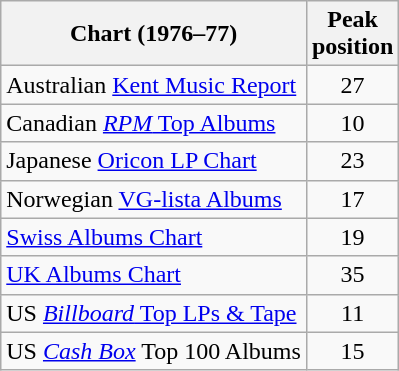<table class="wikitable sortable" style="text-align:center;">
<tr>
<th scope="col">Chart (1976–77)</th>
<th scope="col">Peak<br>position</th>
</tr>
<tr>
<td scope="row" align="left">Australian <a href='#'>Kent Music Report</a></td>
<td>27</td>
</tr>
<tr>
<td scope="row" align="left">Canadian <a href='#'><em>RPM</em> Top Albums</a></td>
<td>10</td>
</tr>
<tr>
<td scope="row" align="left">Japanese <a href='#'>Oricon LP Chart</a></td>
<td>23</td>
</tr>
<tr>
<td scope="row" align="left">Norwegian <a href='#'>VG-lista Albums</a></td>
<td>17</td>
</tr>
<tr>
<td scope="row" align="left"><a href='#'>Swiss Albums Chart</a></td>
<td>19</td>
</tr>
<tr>
<td scope="row" align="left"><a href='#'>UK Albums Chart</a></td>
<td>35</td>
</tr>
<tr>
<td scope="row" align="left">US <a href='#'><em>Billboard</em> Top LPs & Tape</a></td>
<td>11</td>
</tr>
<tr>
<td scope="row" align="left">US <em><a href='#'>Cash Box</a></em> Top 100 Albums</td>
<td>15</td>
</tr>
</table>
